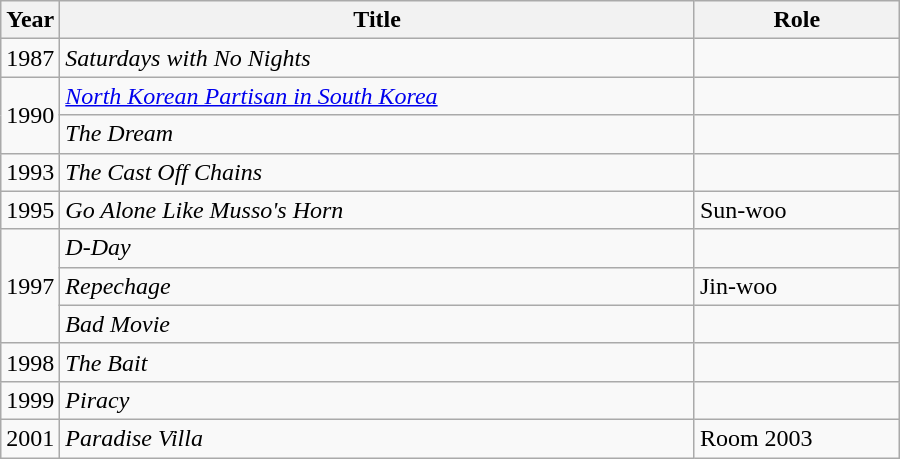<table class="wikitable" style="width:600px">
<tr>
<th width=10>Year</th>
<th>Title</th>
<th>Role</th>
</tr>
<tr>
<td>1987</td>
<td><em>Saturdays with No Nights</em></td>
<td></td>
</tr>
<tr>
<td rowspan=2>1990</td>
<td><em><a href='#'>North Korean Partisan in South Korea</a></em></td>
<td></td>
</tr>
<tr>
<td><em>The Dream</em></td>
<td></td>
</tr>
<tr>
<td>1993</td>
<td><em>The Cast Off Chains</em></td>
<td></td>
</tr>
<tr>
<td>1995</td>
<td><em>Go Alone Like Musso's Horn</em></td>
<td>Sun-woo</td>
</tr>
<tr>
<td rowspan=3>1997</td>
<td><em>D-Day</em></td>
<td></td>
</tr>
<tr>
<td><em>Repechage</em></td>
<td>Jin-woo</td>
</tr>
<tr>
<td><em>Bad Movie</em></td>
<td></td>
</tr>
<tr>
<td>1998</td>
<td><em>The Bait</em></td>
<td></td>
</tr>
<tr>
<td>1999</td>
<td><em>Piracy</em></td>
<td></td>
</tr>
<tr>
<td>2001</td>
<td><em>Paradise Villa</em></td>
<td>Room 2003</td>
</tr>
</table>
